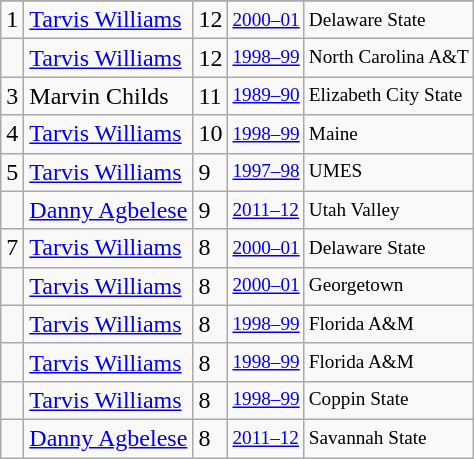<table class="wikitable">
<tr>
</tr>
<tr>
<td>1</td>
<td><a href='#'>Tarvis Williams</a></td>
<td>12</td>
<td style="font-size:80%;"><a href='#'>2000–01</a></td>
<td style="font-size:80%;">Delaware State</td>
</tr>
<tr>
<td></td>
<td><a href='#'>Tarvis Williams</a></td>
<td>12</td>
<td style="font-size:80%;"><a href='#'>1998–99</a></td>
<td style="font-size:80%;">North Carolina A&T</td>
</tr>
<tr>
<td>3</td>
<td>Marvin Childs</td>
<td>11</td>
<td style="font-size:80%;"><a href='#'>1989–90</a></td>
<td style="font-size:80%;">Elizabeth City State</td>
</tr>
<tr>
<td>4</td>
<td><a href='#'>Tarvis Williams</a></td>
<td>10</td>
<td style="font-size:80%;"><a href='#'>1998–99</a></td>
<td style="font-size:80%;">Maine</td>
</tr>
<tr>
<td>5</td>
<td><a href='#'>Tarvis Williams</a></td>
<td>9</td>
<td style="font-size:80%;"><a href='#'>1997–98</a></td>
<td style="font-size:80%;">UMES</td>
</tr>
<tr>
<td></td>
<td><a href='#'>Danny Agbelese</a></td>
<td>9</td>
<td style="font-size:80%;"><a href='#'>2011–12</a></td>
<td style="font-size:80%;">Utah Valley</td>
</tr>
<tr>
<td>7</td>
<td><a href='#'>Tarvis Williams</a></td>
<td>8</td>
<td style="font-size:80%;"><a href='#'>2000–01</a></td>
<td style="font-size:80%;">Delaware State</td>
</tr>
<tr>
<td></td>
<td><a href='#'>Tarvis Williams</a></td>
<td>8</td>
<td style="font-size:80%;"><a href='#'>2000–01</a></td>
<td style="font-size:80%;">Georgetown</td>
</tr>
<tr>
<td></td>
<td><a href='#'>Tarvis Williams</a></td>
<td>8</td>
<td style="font-size:80%;"><a href='#'>1998–99</a></td>
<td style="font-size:80%;">Florida A&M</td>
</tr>
<tr>
<td></td>
<td><a href='#'>Tarvis Williams</a></td>
<td>8</td>
<td style="font-size:80%;"><a href='#'>1998–99</a></td>
<td style="font-size:80%;">Florida A&M</td>
</tr>
<tr>
<td></td>
<td><a href='#'>Tarvis Williams</a></td>
<td>8</td>
<td style="font-size:80%;"><a href='#'>1998–99</a></td>
<td style="font-size:80%;">Coppin State</td>
</tr>
<tr>
<td></td>
<td><a href='#'>Danny Agbelese</a></td>
<td>8</td>
<td style="font-size:80%;"><a href='#'>2011–12</a></td>
<td style="font-size:80%;">Savannah State</td>
</tr>
</table>
